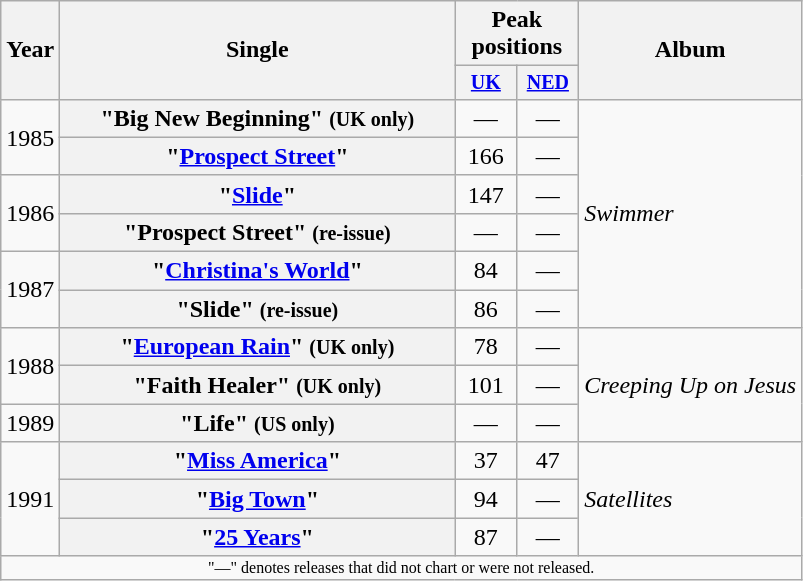<table class="wikitable plainrowheaders" style="text-align:center;">
<tr>
<th rowspan="2">Year</th>
<th rowspan="2" style="width:16em;">Single</th>
<th colspan="2">Peak positions</th>
<th rowspan="2">Album</th>
</tr>
<tr style="font-size:smaller;">
<th style="width:35px;"><a href='#'>UK</a><br></th>
<th style="width:35px;"><a href='#'>NED</a><br></th>
</tr>
<tr>
<td rowspan="2">1985</td>
<th scope="row">"Big New Beginning" <small>(UK only)</small></th>
<td>—</td>
<td>—</td>
<td style="text-align:left;" rowspan="6"><em>Swimmer</em></td>
</tr>
<tr>
<th scope="row">"<a href='#'>Prospect Street</a>"</th>
<td>166</td>
<td>—</td>
</tr>
<tr>
<td rowspan="2">1986</td>
<th scope="row">"<a href='#'>Slide</a>"</th>
<td>147</td>
<td>—</td>
</tr>
<tr>
<th scope="row">"Prospect Street" <small>(re-issue)</small></th>
<td>—</td>
<td>—</td>
</tr>
<tr>
<td rowspan="2">1987</td>
<th scope="row">"<a href='#'>Christina's World</a>"</th>
<td>84</td>
<td>—</td>
</tr>
<tr>
<th scope="row">"Slide" <small>(re-issue)</small></th>
<td>86</td>
<td>—</td>
</tr>
<tr>
<td rowspan="2">1988</td>
<th scope="row">"<a href='#'>European Rain</a>" <small>(UK only)</small></th>
<td>78</td>
<td>—</td>
<td style="text-align:left;" rowspan="3"><em>Creeping Up on Jesus</em></td>
</tr>
<tr>
<th scope="row">"Faith Healer" <small>(UK only)</small></th>
<td>101</td>
<td>—</td>
</tr>
<tr>
<td>1989</td>
<th scope="row">"Life" <small>(US only)</small></th>
<td>—</td>
<td>—</td>
</tr>
<tr>
<td rowspan="3">1991</td>
<th scope="row">"<a href='#'>Miss America</a>"</th>
<td>37</td>
<td>47</td>
<td style="text-align:left;" rowspan="3"><em>Satellites</em></td>
</tr>
<tr>
<th scope="row">"<a href='#'>Big Town</a>"</th>
<td>94</td>
<td>—</td>
</tr>
<tr>
<th scope="row">"<a href='#'>25 Years</a>"</th>
<td>87</td>
<td>—</td>
</tr>
<tr>
<td colspan="12" style="text-align:center; font-size:8pt;">"—" denotes releases that did not chart or were not released.</td>
</tr>
</table>
